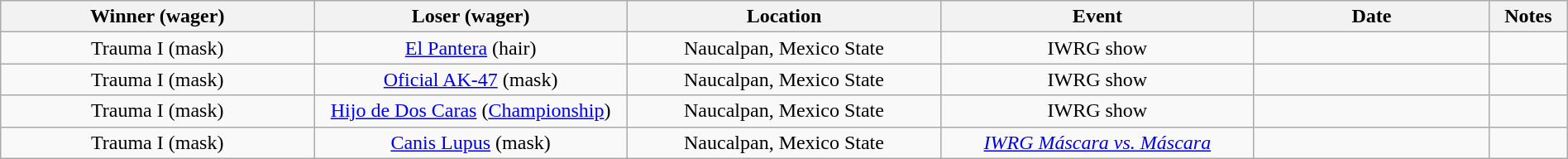<table class="wikitable sortable" width=100%  style="text-align: center">
<tr>
<th width=20% scope="col">Winner (wager)</th>
<th width=20% scope="col">Loser (wager)</th>
<th width=20% scope="col">Location</th>
<th width=20% scope="col">Event</th>
<th width=15% scope="col">Date</th>
<th class="unsortable" width=5% scope="col">Notes</th>
</tr>
<tr>
<td>Trauma I (mask)</td>
<td><a href='#'>El Pantera</a> (hair)</td>
<td>Naucalpan, Mexico State</td>
<td>IWRG show</td>
<td></td>
<td></td>
</tr>
<tr>
<td>Trauma I (mask)</td>
<td><a href='#'>Oficial AK-47</a> (mask)</td>
<td>Naucalpan, Mexico State</td>
<td>IWRG show</td>
<td></td>
<td></td>
</tr>
<tr>
<td>Trauma I (mask)</td>
<td><a href='#'>Hijo de Dos Caras</a> (<a href='#'>Championship</a>)</td>
<td>Naucalpan, Mexico State</td>
<td>IWRG show</td>
<td></td>
<td></td>
</tr>
<tr>
<td>Trauma I (mask)</td>
<td><a href='#'>Canis Lupus</a> (mask)</td>
<td>Naucalpan, Mexico State</td>
<td><em><a href='#'>IWRG Máscara vs. Máscara</a></em></td>
<td></td>
<td></td>
</tr>
</table>
